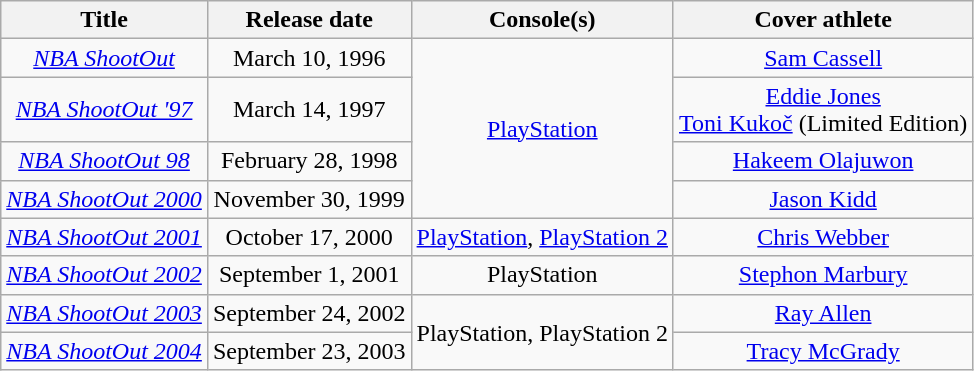<table class="wikitable">
<tr>
<th>Title</th>
<th>Release date</th>
<th>Console(s)</th>
<th>Cover athlete</th>
</tr>
<tr>
<td align="center"><em><a href='#'>NBA ShootOut</a></em></td>
<td align="center">March 10, 1996</td>
<td align="center" rowspan="4"><a href='#'>PlayStation</a></td>
<td align="center"><a href='#'>Sam Cassell</a></td>
</tr>
<tr>
<td align="center"><em><a href='#'>NBA ShootOut '97</a></em></td>
<td align="center">March 14, 1997</td>
<td align="center"><a href='#'>Eddie Jones</a><br><a href='#'>Toni Kukoč</a> (Limited Edition)</td>
</tr>
<tr>
<td align="center"><em><a href='#'>NBA ShootOut 98</a></em></td>
<td align="center">February 28, 1998</td>
<td align="center"><a href='#'>Hakeem Olajuwon</a></td>
</tr>
<tr>
<td align="center"><em><a href='#'>NBA ShootOut 2000</a></em></td>
<td align="center">November 30, 1999</td>
<td align="center"><a href='#'>Jason Kidd</a></td>
</tr>
<tr>
<td align="center"><em><a href='#'>NBA ShootOut 2001</a></em></td>
<td align="center">October 17, 2000</td>
<td align="center"><a href='#'>PlayStation</a>, <a href='#'>PlayStation 2</a></td>
<td align="center"><a href='#'>Chris Webber</a></td>
</tr>
<tr>
<td align="center"><em><a href='#'>NBA ShootOut 2002</a></em></td>
<td align="center">September 1, 2001</td>
<td align="center">PlayStation</td>
<td align="center"><a href='#'>Stephon Marbury</a></td>
</tr>
<tr>
<td align="center"><em><a href='#'>NBA ShootOut 2003</a></em></td>
<td align="center">September 24, 2002</td>
<td align="center" rowspan="2">PlayStation, PlayStation 2</td>
<td align="center"><a href='#'>Ray Allen</a></td>
</tr>
<tr>
<td align="center"><em><a href='#'>NBA ShootOut 2004</a></em></td>
<td align="center">September 23, 2003</td>
<td align="center"><a href='#'>Tracy McGrady</a></td>
</tr>
</table>
